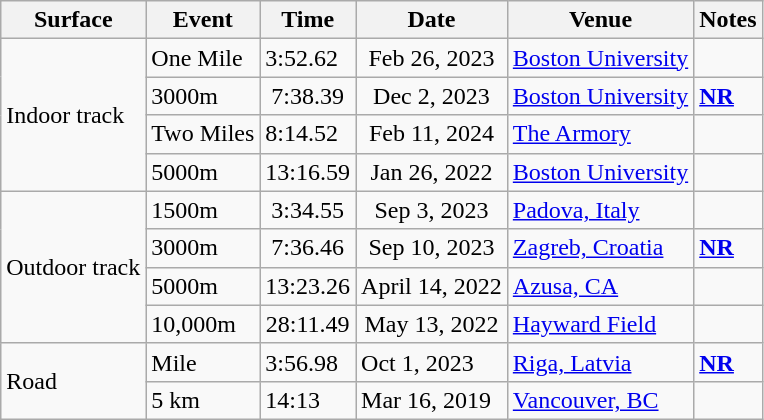<table class="wikitable sortable">
<tr>
<th>Surface</th>
<th>Event</th>
<th>Time</th>
<th>Date</th>
<th>Venue</th>
<th>Notes</th>
</tr>
<tr>
<td rowspan="4">Indoor track</td>
<td>One Mile</td>
<td>3:52.62</td>
<td align="center">Feb 26, 2023</td>
<td><a href='#'>Boston University</a></td>
<td></td>
</tr>
<tr>
<td>3000m</td>
<td align="center">7:38.39</td>
<td align="center">Dec 2, 2023</td>
<td><a href='#'>Boston University</a></td>
<td><a href='#'><strong>NR</strong></a></td>
</tr>
<tr>
<td>Two Miles</td>
<td>8:14.52</td>
<td align="center">Feb 11, 2024</td>
<td><a href='#'>The Armory</a></td>
<td></td>
</tr>
<tr>
<td>5000m</td>
<td>13:16.59</td>
<td align="center">Jan 26, 2022</td>
<td><a href='#'>Boston University</a></td>
<td></td>
</tr>
<tr>
<td rowspan="4">Outdoor track</td>
<td>1500m</td>
<td align="center">3:34.55</td>
<td align="center">Sep 3, 2023</td>
<td><a href='#'>Padova, Italy</a></td>
<td></td>
</tr>
<tr>
<td>3000m</td>
<td align="center">7:36.46</td>
<td align="center">Sep 10, 2023</td>
<td><a href='#'>Zagreb, Croatia</a></td>
<td><a href='#'><strong>NR</strong></a></td>
</tr>
<tr>
<td>5000m</td>
<td align="center">13:23.26</td>
<td align="center">April 14, 2022</td>
<td><a href='#'>Azusa, CA</a></td>
<td></td>
</tr>
<tr>
<td>10,000m</td>
<td align="center">28:11.49</td>
<td align="center">May 13, 2022</td>
<td><a href='#'>Hayward Field</a></td>
<td></td>
</tr>
<tr>
<td rowspan="2">Road</td>
<td>Mile</td>
<td>3:56.98</td>
<td>Oct 1, 2023</td>
<td><a href='#'>Riga, Latvia</a></td>
<td><a href='#'><strong>NR</strong></a></td>
</tr>
<tr>
<td>5 km</td>
<td>14:13</td>
<td>Mar 16, 2019</td>
<td><a href='#'>Vancouver, BC</a></td>
<td></td>
</tr>
</table>
